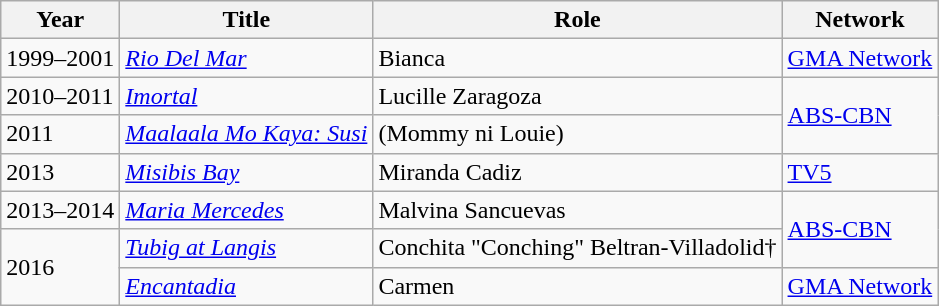<table class="wikitable">
<tr>
<th>Year</th>
<th>Title</th>
<th>Role</th>
<th>Network</th>
</tr>
<tr>
<td>1999–2001</td>
<td><em><a href='#'>Rio Del Mar</a></em></td>
<td>Bianca</td>
<td><a href='#'>GMA Network</a></td>
</tr>
<tr>
<td>2010–2011</td>
<td><em><a href='#'>Imortal</a></em></td>
<td>Lucille Zaragoza</td>
<td rowspan="2"><a href='#'>ABS-CBN</a></td>
</tr>
<tr>
<td>2011</td>
<td><em><a href='#'>Maalaala Mo Kaya: Susi</a></em></td>
<td>(Mommy ni Louie)</td>
</tr>
<tr>
<td>2013</td>
<td><em><a href='#'>Misibis Bay</a></em></td>
<td>Miranda Cadiz</td>
<td><a href='#'>TV5</a></td>
</tr>
<tr>
<td>2013–2014</td>
<td><em><a href='#'>Maria Mercedes</a></em></td>
<td>Malvina Sancuevas</td>
<td rowspan="2"><a href='#'>ABS-CBN</a></td>
</tr>
<tr>
<td rowspan="2">2016</td>
<td><em><a href='#'>Tubig at Langis</a></em></td>
<td>Conchita "Conching" Beltran-Villadolid†</td>
</tr>
<tr>
<td><em><a href='#'>Encantadia</a></em></td>
<td>Carmen</td>
<td><a href='#'>GMA Network</a></td>
</tr>
</table>
